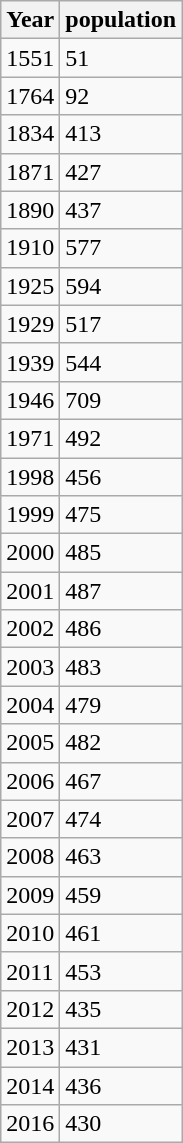<table class="wikitable">
<tr>
<th>Year</th>
<th>population</th>
</tr>
<tr>
<td>1551</td>
<td>51</td>
</tr>
<tr>
<td>1764</td>
<td>92</td>
</tr>
<tr>
<td>1834</td>
<td>413</td>
</tr>
<tr>
<td>1871</td>
<td>427</td>
</tr>
<tr>
<td>1890</td>
<td>437</td>
</tr>
<tr>
<td>1910</td>
<td>577</td>
</tr>
<tr>
<td>1925</td>
<td>594</td>
</tr>
<tr>
<td>1929</td>
<td>517</td>
</tr>
<tr>
<td>1939</td>
<td>544</td>
</tr>
<tr>
<td>1946</td>
<td>709</td>
</tr>
<tr>
<td>1971</td>
<td>492</td>
</tr>
<tr>
<td>1998</td>
<td>456</td>
</tr>
<tr>
<td>1999</td>
<td>475</td>
</tr>
<tr>
<td>2000</td>
<td>485</td>
</tr>
<tr>
<td>2001</td>
<td>487</td>
</tr>
<tr>
<td>2002</td>
<td>486</td>
</tr>
<tr>
<td>2003</td>
<td>483</td>
</tr>
<tr>
<td>2004</td>
<td>479</td>
</tr>
<tr>
<td>2005</td>
<td>482</td>
</tr>
<tr>
<td>2006</td>
<td>467</td>
</tr>
<tr>
<td>2007</td>
<td>474</td>
</tr>
<tr>
<td>2008</td>
<td>463</td>
</tr>
<tr>
<td>2009</td>
<td>459</td>
</tr>
<tr>
<td>2010</td>
<td>461</td>
</tr>
<tr>
<td>2011</td>
<td>453</td>
</tr>
<tr>
<td>2012</td>
<td>435</td>
</tr>
<tr>
<td>2013</td>
<td>431</td>
</tr>
<tr>
<td>2014</td>
<td>436</td>
</tr>
<tr>
<td>2016</td>
<td>430</td>
</tr>
</table>
